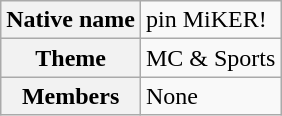<table class="wikitable">
<tr>
<th>Native name</th>
<td>pin MiKER!</td>
</tr>
<tr>
<th>Theme</th>
<td>MC & Sports</td>
</tr>
<tr>
<th>Members</th>
<td>None</td>
</tr>
</table>
